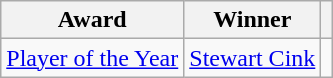<table class="wikitable">
<tr>
<th>Award</th>
<th>Winner</th>
<th></th>
</tr>
<tr>
<td><a href='#'>Player of the Year</a></td>
<td> <a href='#'>Stewart Cink</a></td>
<td></td>
</tr>
</table>
